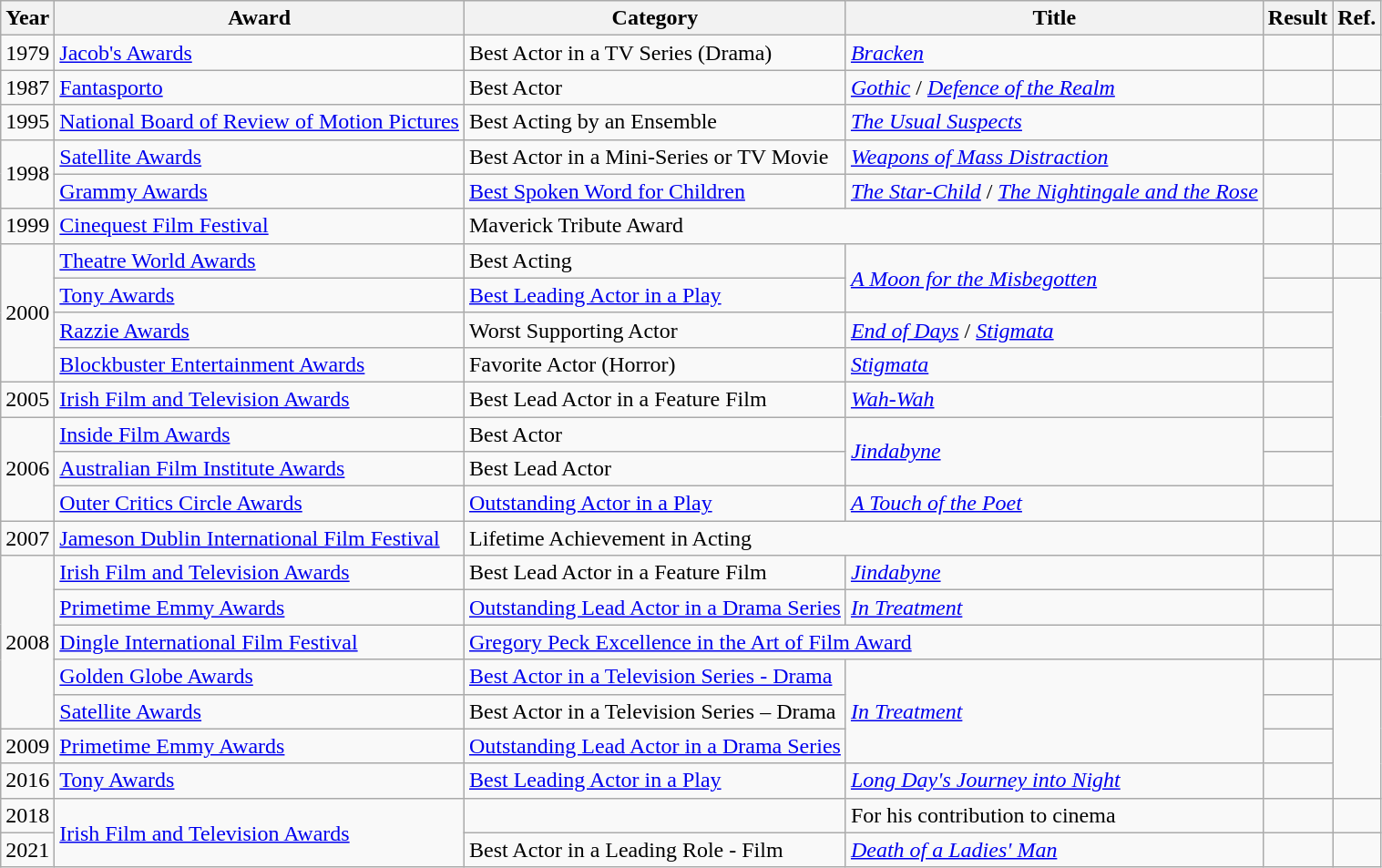<table class="wikitable sortable plainrowheaders">
<tr>
<th scope="col">Year</th>
<th scope="col">Award</th>
<th scope="col">Category</th>
<th scope="col">Title</th>
<th scope="col">Result</th>
<th scope="col" class="unsortable">Ref.</th>
</tr>
<tr>
<td>1979</td>
<td><a href='#'>Jacob's Awards</a></td>
<td>Best Actor in a TV Series (Drama)</td>
<td><em><a href='#'>Bracken</a></em></td>
<td></td>
<td></td>
</tr>
<tr>
<td>1987</td>
<td><a href='#'>Fantasporto</a></td>
<td>Best Actor</td>
<td><em><a href='#'>Gothic</a></em> / <em><a href='#'>Defence of the Realm</a></em></td>
<td></td>
<td></td>
</tr>
<tr>
<td>1995</td>
<td><a href='#'>National Board of Review of Motion Pictures</a></td>
<td>Best Acting by an Ensemble</td>
<td><em><a href='#'>The Usual Suspects</a></em></td>
<td></td>
<td></td>
</tr>
<tr>
<td rowspan="2">1998</td>
<td><a href='#'>Satellite Awards</a></td>
<td>Best Actor in a Mini-Series or TV Movie</td>
<td><em><a href='#'>Weapons of Mass Distraction</a></em></td>
<td></td>
</tr>
<tr>
<td><a href='#'>Grammy Awards</a></td>
<td><a href='#'>Best Spoken Word for Children</a></td>
<td><em><a href='#'>The Star-Child</a></em> / <em><a href='#'>The Nightingale and the Rose</a></em></td>
<td></td>
</tr>
<tr>
<td>1999</td>
<td><a href='#'>Cinequest Film Festival</a></td>
<td colspan=2>Maverick Tribute Award</td>
<td></td>
<td></td>
</tr>
<tr>
<td rowspan="4">2000</td>
<td><a href='#'>Theatre World Awards</a></td>
<td>Best Acting</td>
<td rowspan="2"><em><a href='#'>A Moon for the Misbegotten</a></em></td>
<td></td>
<td></td>
</tr>
<tr>
<td><a href='#'>Tony Awards</a></td>
<td><a href='#'>Best Leading Actor in a Play</a></td>
<td></td>
</tr>
<tr>
<td><a href='#'>Razzie Awards</a></td>
<td>Worst Supporting Actor</td>
<td><em><a href='#'>End of Days</a></em> / <em><a href='#'>Stigmata</a></em></td>
<td></td>
</tr>
<tr>
<td><a href='#'>Blockbuster Entertainment Awards</a></td>
<td>Favorite Actor (Horror)</td>
<td><em><a href='#'>Stigmata</a></em></td>
<td></td>
</tr>
<tr>
<td>2005</td>
<td><a href='#'>Irish Film and Television Awards</a></td>
<td>Best Lead Actor in a Feature Film</td>
<td><em><a href='#'>Wah-Wah</a></em></td>
<td></td>
</tr>
<tr>
<td rowspan="3">2006</td>
<td><a href='#'>Inside Film Awards</a></td>
<td>Best Actor</td>
<td rowspan="2"><em><a href='#'>Jindabyne</a></em></td>
<td></td>
</tr>
<tr>
<td><a href='#'>Australian Film Institute Awards</a></td>
<td>Best Lead Actor</td>
<td></td>
</tr>
<tr>
<td><a href='#'>Outer Critics Circle Awards</a></td>
<td><a href='#'>Outstanding Actor in a Play</a></td>
<td><em><a href='#'>A Touch of the Poet</a></em></td>
<td></td>
</tr>
<tr>
<td>2007</td>
<td><a href='#'>Jameson Dublin International Film Festival</a></td>
<td colspan=2>Lifetime Achievement in Acting</td>
<td></td>
<td></td>
</tr>
<tr>
<td rowspan="5">2008</td>
<td><a href='#'>Irish Film and Television Awards</a></td>
<td>Best Lead Actor in a Feature Film</td>
<td><em><a href='#'>Jindabyne</a></em></td>
<td></td>
</tr>
<tr>
<td><a href='#'>Primetime Emmy Awards</a></td>
<td><a href='#'>Outstanding Lead Actor in a Drama Series</a></td>
<td><em><a href='#'>In Treatment</a></em></td>
<td></td>
</tr>
<tr>
<td><a href='#'>Dingle International Film Festival</a></td>
<td colspan=2><a href='#'>Gregory Peck Excellence in the Art of Film Award</a></td>
<td></td>
<td></td>
</tr>
<tr>
<td><a href='#'>Golden Globe Awards</a></td>
<td><a href='#'>Best Actor in a Television Series - Drama</a></td>
<td rowspan="3"><em><a href='#'>In Treatment</a></em></td>
<td></td>
</tr>
<tr>
<td><a href='#'>Satellite Awards</a></td>
<td>Best Actor in a Television Series – Drama</td>
<td></td>
</tr>
<tr>
<td>2009</td>
<td><a href='#'>Primetime Emmy Awards</a></td>
<td><a href='#'>Outstanding Lead Actor in a Drama Series</a></td>
<td></td>
</tr>
<tr>
<td>2016</td>
<td><a href='#'>Tony Awards</a></td>
<td><a href='#'>Best Leading Actor in a Play</a></td>
<td><em><a href='#'>Long Day's Journey into Night</a></em></td>
<td></td>
</tr>
<tr>
<td>2018</td>
<td rowspan="2"><a href='#'>Irish Film and Television Awards</a></td>
<td></td>
<td>For his contribution to cinema</td>
<td></td>
<td></td>
</tr>
<tr>
<td>2021</td>
<td>Best Actor in a Leading Role - Film</td>
<td><em><a href='#'>Death of a Ladies' Man</a></em></td>
<td></td>
</tr>
</table>
